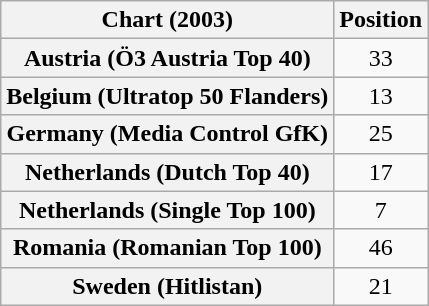<table class="wikitable sortable plainrowheaders" style="text-align:center">
<tr>
<th>Chart (2003)</th>
<th>Position</th>
</tr>
<tr>
<th scope="row">Austria (Ö3 Austria Top 40)</th>
<td>33</td>
</tr>
<tr>
<th scope="row">Belgium (Ultratop 50 Flanders)</th>
<td>13</td>
</tr>
<tr>
<th scope="row">Germany (Media Control GfK)</th>
<td>25</td>
</tr>
<tr>
<th scope="row">Netherlands (Dutch Top 40)</th>
<td>17</td>
</tr>
<tr>
<th scope="row">Netherlands (Single Top 100)</th>
<td>7</td>
</tr>
<tr>
<th scope="row">Romania (Romanian Top 100)</th>
<td>46</td>
</tr>
<tr>
<th scope="row">Sweden (Hitlistan)</th>
<td>21</td>
</tr>
</table>
